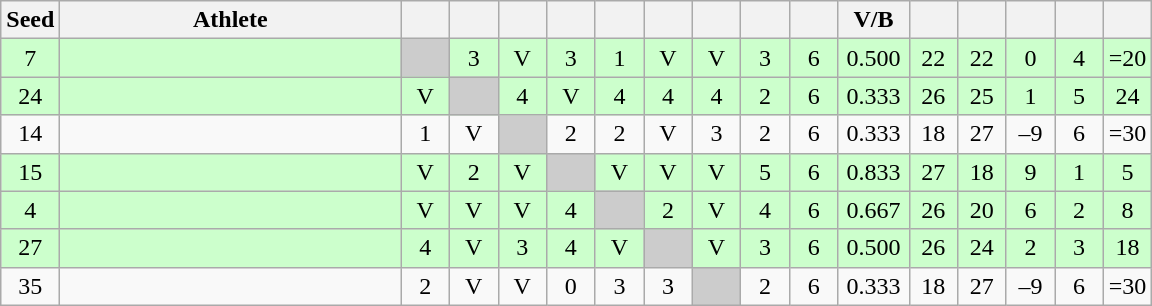<table class="wikitable" style="text-align:center">
<tr>
<th width="25">Seed</th>
<th width="220">Athlete</th>
<th width="25"></th>
<th width="25"></th>
<th width="25"></th>
<th width="25"></th>
<th width="25"></th>
<th width="25"></th>
<th width="25"></th>
<th width="25"></th>
<th width="25"></th>
<th width="40">V/B</th>
<th width="25"></th>
<th width="25"></th>
<th width="25"></th>
<th width="25"></th>
<th width="25"></th>
</tr>
<tr bgcolor=ccffcc>
<td>7</td>
<td align=left></td>
<td bgcolor="#cccccc"></td>
<td>3</td>
<td>V</td>
<td>3</td>
<td>1</td>
<td>V</td>
<td>V</td>
<td>3</td>
<td>6</td>
<td>0.500</td>
<td>22</td>
<td>22</td>
<td>0</td>
<td>4</td>
<td>=20</td>
</tr>
<tr bgcolor=ccffcc>
<td>24</td>
<td align=left></td>
<td>V</td>
<td bgcolor="#cccccc"></td>
<td>4</td>
<td>V</td>
<td>4</td>
<td>4</td>
<td>4</td>
<td>2</td>
<td>6</td>
<td>0.333</td>
<td>26</td>
<td>25</td>
<td>1</td>
<td>5</td>
<td>24</td>
</tr>
<tr>
<td>14</td>
<td align=left></td>
<td>1</td>
<td>V</td>
<td bgcolor="#cccccc"></td>
<td>2</td>
<td>2</td>
<td>V</td>
<td>3</td>
<td>2</td>
<td>6</td>
<td>0.333</td>
<td>18</td>
<td>27</td>
<td>–9</td>
<td>6</td>
<td>=30</td>
</tr>
<tr bgcolor=ccffcc>
<td>15</td>
<td align=left></td>
<td>V</td>
<td>2</td>
<td>V</td>
<td bgcolor="#cccccc"></td>
<td>V</td>
<td>V</td>
<td>V</td>
<td>5</td>
<td>6</td>
<td>0.833</td>
<td>27</td>
<td>18</td>
<td>9</td>
<td>1</td>
<td>5</td>
</tr>
<tr bgcolor=ccffcc>
<td>4</td>
<td align=left></td>
<td>V</td>
<td>V</td>
<td>V</td>
<td>4</td>
<td bgcolor="#cccccc"></td>
<td>2</td>
<td>V</td>
<td>4</td>
<td>6</td>
<td>0.667</td>
<td>26</td>
<td>20</td>
<td>6</td>
<td>2</td>
<td>8</td>
</tr>
<tr bgcolor=ccffcc>
<td>27</td>
<td align=left></td>
<td>4</td>
<td>V</td>
<td>3</td>
<td>4</td>
<td>V</td>
<td bgcolor="#cccccc"></td>
<td>V</td>
<td>3</td>
<td>6</td>
<td>0.500</td>
<td>26</td>
<td>24</td>
<td>2</td>
<td>3</td>
<td>18</td>
</tr>
<tr>
<td>35</td>
<td align=left></td>
<td>2</td>
<td>V</td>
<td>V</td>
<td>0</td>
<td>3</td>
<td>3</td>
<td bgcolor="#cccccc"></td>
<td>2</td>
<td>6</td>
<td>0.333</td>
<td>18</td>
<td>27</td>
<td>–9</td>
<td>6</td>
<td>=30</td>
</tr>
</table>
